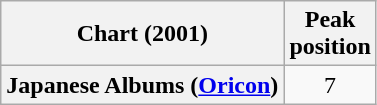<table class="wikitable plainrowheaders">
<tr>
<th>Chart (2001)</th>
<th>Peak<br>position</th>
</tr>
<tr>
<th scope="row">Japanese Albums (<a href='#'>Oricon</a>)</th>
<td align="center">7</td>
</tr>
</table>
